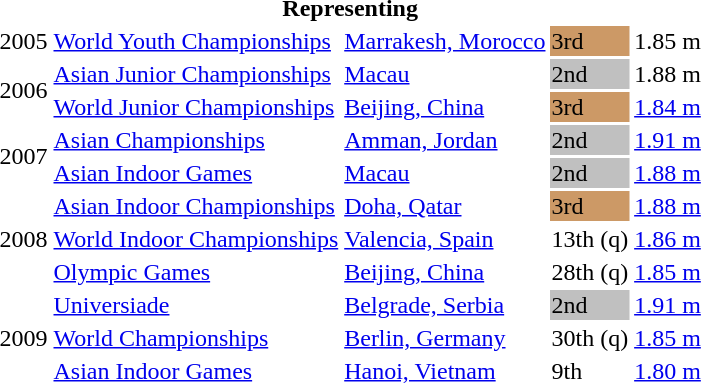<table>
<tr>
<th colspan="5">Representing </th>
</tr>
<tr>
<td>2005</td>
<td><a href='#'>World Youth Championships</a></td>
<td><a href='#'>Marrakesh, Morocco</a></td>
<td bgcolor="cc9966">3rd</td>
<td>1.85 m</td>
</tr>
<tr>
<td rowspan=2>2006</td>
<td><a href='#'>Asian Junior Championships</a></td>
<td><a href='#'>Macau</a></td>
<td bgcolor=silver>2nd</td>
<td>1.88 m</td>
</tr>
<tr>
<td><a href='#'>World Junior Championships</a></td>
<td><a href='#'>Beijing, China</a></td>
<td bgcolor="cc9966">3rd</td>
<td><a href='#'>1.84 m</a></td>
</tr>
<tr>
<td rowspan=2>2007</td>
<td><a href='#'>Asian Championships</a></td>
<td><a href='#'>Amman, Jordan</a></td>
<td bgcolor="silver">2nd</td>
<td><a href='#'>1.91 m</a></td>
</tr>
<tr>
<td><a href='#'>Asian Indoor Games</a></td>
<td><a href='#'>Macau</a></td>
<td bgcolor="silver">2nd</td>
<td><a href='#'>1.88 m</a></td>
</tr>
<tr>
<td rowspan=3>2008</td>
<td><a href='#'>Asian Indoor Championships</a></td>
<td><a href='#'>Doha, Qatar</a></td>
<td bgcolor="cc9966">3rd</td>
<td><a href='#'>1.88 m</a></td>
</tr>
<tr>
<td><a href='#'>World Indoor Championships</a></td>
<td><a href='#'>Valencia, Spain</a></td>
<td>13th (q)</td>
<td><a href='#'>1.86 m</a></td>
</tr>
<tr>
<td><a href='#'>Olympic Games</a></td>
<td><a href='#'>Beijing, China</a></td>
<td>28th (q)</td>
<td><a href='#'>1.85 m</a></td>
</tr>
<tr>
<td rowspan=3>2009</td>
<td><a href='#'>Universiade</a></td>
<td><a href='#'>Belgrade, Serbia</a></td>
<td bgcolor="silver">2nd</td>
<td><a href='#'>1.91 m</a></td>
</tr>
<tr>
<td><a href='#'>World Championships</a></td>
<td><a href='#'>Berlin, Germany</a></td>
<td>30th (q)</td>
<td><a href='#'>1.85 m</a></td>
</tr>
<tr>
<td><a href='#'>Asian Indoor Games</a></td>
<td><a href='#'>Hanoi, Vietnam</a></td>
<td>9th</td>
<td><a href='#'>1.80 m</a></td>
</tr>
</table>
